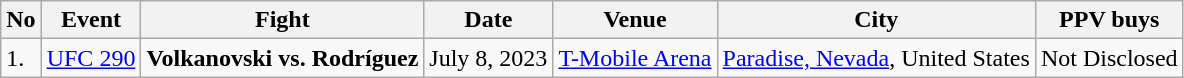<table class="wikitable">
<tr>
<th>No</th>
<th>Event</th>
<th>Fight</th>
<th>Date</th>
<th>Venue</th>
<th>City</th>
<th>PPV buys</th>
</tr>
<tr>
<td>1.</td>
<td><a href='#'>UFC 290</a></td>
<td><strong>Volkanovski vs. Rodríguez</strong></td>
<td>July 8, 2023</td>
<td><a href='#'>T-Mobile Arena</a></td>
<td><a href='#'>Paradise, Nevada</a>, United States</td>
<td>Not Disclosed</td>
</tr>
</table>
